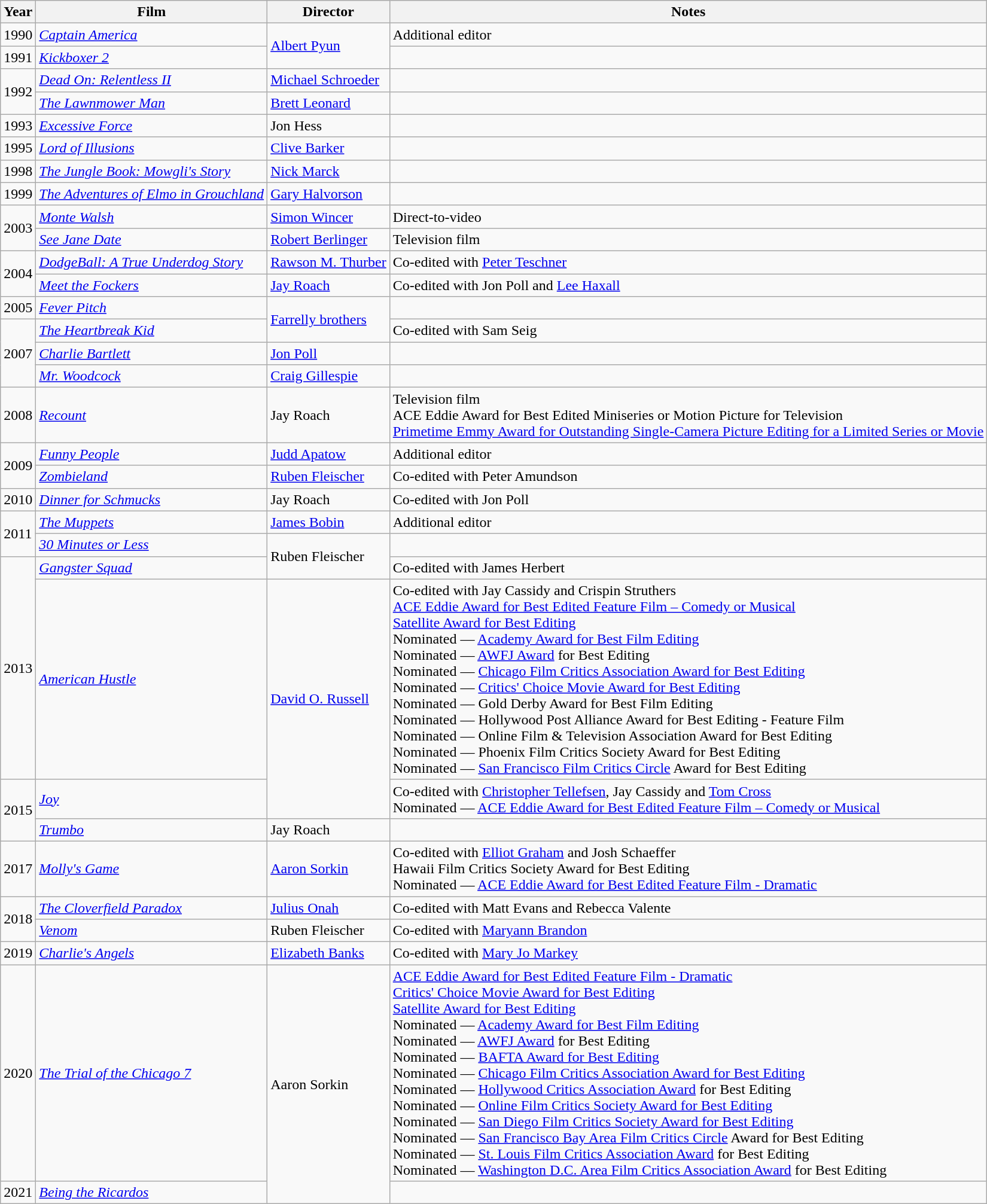<table class="wikitable">
<tr>
<th>Year</th>
<th>Film</th>
<th>Director</th>
<th>Notes</th>
</tr>
<tr>
<td>1990</td>
<td><em><a href='#'>Captain America</a></em></td>
<td rowspan=2><a href='#'>Albert Pyun</a></td>
<td>Additional editor</td>
</tr>
<tr>
<td>1991</td>
<td><em><a href='#'>Kickboxer 2</a></em></td>
<td></td>
</tr>
<tr>
<td rowspan=2>1992</td>
<td><em><a href='#'>Dead On: Relentless II</a></em></td>
<td><a href='#'>Michael Schroeder</a></td>
<td></td>
</tr>
<tr>
<td><em><a href='#'>The Lawnmower Man</a></em></td>
<td><a href='#'>Brett Leonard</a></td>
<td></td>
</tr>
<tr>
<td>1993</td>
<td><em><a href='#'>Excessive Force</a></em></td>
<td>Jon Hess</td>
<td></td>
</tr>
<tr>
<td>1995</td>
<td><em><a href='#'>Lord of Illusions</a></em></td>
<td><a href='#'>Clive Barker</a></td>
<td></td>
</tr>
<tr>
<td>1998</td>
<td><em><a href='#'>The Jungle Book: Mowgli's Story</a></em></td>
<td><a href='#'>Nick Marck</a></td>
<td></td>
</tr>
<tr>
<td>1999</td>
<td><em><a href='#'>The Adventures of Elmo in Grouchland</a></em></td>
<td><a href='#'>Gary Halvorson</a></td>
<td></td>
</tr>
<tr>
<td rowspan=2>2003</td>
<td><em><a href='#'>Monte Walsh</a></em></td>
<td><a href='#'>Simon Wincer</a></td>
<td>Direct-to-video</td>
</tr>
<tr>
<td><em><a href='#'>See Jane Date</a></em></td>
<td><a href='#'>Robert Berlinger</a></td>
<td>Television film</td>
</tr>
<tr>
<td rowspan=2>2004</td>
<td><em><a href='#'>DodgeBall: A True Underdog Story</a></em></td>
<td><a href='#'>Rawson M. Thurber</a></td>
<td>Co-edited with <a href='#'>Peter Teschner</a></td>
</tr>
<tr>
<td><em><a href='#'>Meet the Fockers</a></em></td>
<td><a href='#'>Jay Roach</a></td>
<td>Co-edited with Jon Poll and <a href='#'>Lee Haxall</a></td>
</tr>
<tr>
<td>2005</td>
<td><em><a href='#'>Fever Pitch</a></em></td>
<td rowspan=2><a href='#'>Farrelly brothers</a></td>
<td></td>
</tr>
<tr>
<td rowspan=3>2007</td>
<td><em><a href='#'>The Heartbreak Kid</a></em></td>
<td>Co-edited with Sam Seig</td>
</tr>
<tr>
<td><em><a href='#'>Charlie Bartlett</a></em></td>
<td><a href='#'>Jon Poll</a></td>
<td></td>
</tr>
<tr>
<td><em><a href='#'>Mr. Woodcock</a></em></td>
<td><a href='#'>Craig Gillespie</a></td>
<td></td>
</tr>
<tr>
<td>2008</td>
<td><em><a href='#'>Recount</a></em></td>
<td>Jay Roach</td>
<td>Television film<br>ACE Eddie Award for Best Edited Miniseries or Motion Picture for Television<br><a href='#'>Primetime Emmy Award for Outstanding Single-Camera Picture Editing for a Limited Series or Movie</a></td>
</tr>
<tr>
<td rowspan=2>2009</td>
<td><em><a href='#'>Funny People</a></em></td>
<td><a href='#'>Judd Apatow</a></td>
<td>Additional editor</td>
</tr>
<tr>
<td><em><a href='#'>Zombieland</a></em></td>
<td><a href='#'>Ruben Fleischer</a></td>
<td>Co-edited with Peter Amundson</td>
</tr>
<tr>
<td>2010</td>
<td><em><a href='#'>Dinner for Schmucks</a></em></td>
<td>Jay Roach</td>
<td>Co-edited with Jon Poll</td>
</tr>
<tr>
<td rowspan=2>2011</td>
<td><em><a href='#'>The Muppets</a></em></td>
<td><a href='#'>James Bobin</a></td>
<td>Additional editor</td>
</tr>
<tr>
<td><em><a href='#'>30 Minutes or Less</a></em></td>
<td rowspan=2>Ruben Fleischer</td>
<td></td>
</tr>
<tr>
<td rowspan=2>2013</td>
<td><em><a href='#'>Gangster Squad</a></em></td>
<td>Co-edited with James Herbert</td>
</tr>
<tr>
<td><em><a href='#'>American Hustle</a></em></td>
<td rowspan=2><a href='#'>David O. Russell</a></td>
<td>Co-edited with Jay Cassidy and Crispin Struthers<br><a href='#'>ACE Eddie Award for Best Edited Feature Film – Comedy or Musical</a><br><a href='#'>Satellite Award for Best Editing</a><br>Nominated — <a href='#'>Academy Award for Best Film Editing</a><br>Nominated — <a href='#'>AWFJ Award</a> for Best Editing<br>Nominated — <a href='#'>Chicago Film Critics Association Award for Best Editing</a><br>Nominated — <a href='#'>Critics' Choice Movie Award for Best Editing</a><br>Nominated — Gold Derby Award for Best Film Editing<br>Nominated — Hollywood Post Alliance Award for Best Editing - Feature Film<br>Nominated — Online Film & Television Association Award for Best Editing<br>Nominated — Phoenix Film Critics Society Award for Best Editing<br>Nominated — <a href='#'>San Francisco Film Critics Circle</a> Award for Best Editing</td>
</tr>
<tr>
<td rowspan=2>2015</td>
<td><em><a href='#'>Joy</a></em></td>
<td>Co-edited with <a href='#'>Christopher Tellefsen</a>, Jay Cassidy and <a href='#'>Tom Cross</a><br>Nominated — <a href='#'>ACE Eddie Award for Best Edited Feature Film – Comedy or Musical</a></td>
</tr>
<tr>
<td><em><a href='#'>Trumbo</a></em></td>
<td>Jay Roach</td>
<td></td>
</tr>
<tr>
<td>2017</td>
<td><em><a href='#'>Molly's Game</a></em></td>
<td><a href='#'>Aaron Sorkin</a></td>
<td>Co-edited with <a href='#'>Elliot Graham</a> and Josh Schaeffer<br>Hawaii Film Critics Society Award for Best Editing<br>Nominated — <a href='#'>ACE Eddie Award for Best Edited Feature Film - Dramatic</a></td>
</tr>
<tr>
<td rowspan=2>2018</td>
<td><em><a href='#'>The Cloverfield Paradox</a></em></td>
<td><a href='#'>Julius Onah</a></td>
<td>Co-edited with Matt Evans and Rebecca Valente</td>
</tr>
<tr>
<td><em><a href='#'>Venom</a></em></td>
<td>Ruben Fleischer</td>
<td>Co-edited with <a href='#'>Maryann Brandon</a></td>
</tr>
<tr>
<td>2019</td>
<td><em><a href='#'>Charlie's Angels</a></em></td>
<td><a href='#'>Elizabeth Banks</a></td>
<td>Co-edited with <a href='#'>Mary Jo Markey</a></td>
</tr>
<tr>
<td>2020</td>
<td><em><a href='#'>The Trial of the Chicago 7</a></em></td>
<td rowspan=2>Aaron Sorkin</td>
<td><a href='#'>ACE Eddie Award for Best Edited Feature Film - Dramatic</a><br><a href='#'>Critics' Choice Movie Award for Best Editing</a><br><a href='#'>Satellite Award for Best Editing</a><br>Nominated — <a href='#'>Academy Award for Best Film Editing</a><br>Nominated — <a href='#'>AWFJ Award</a> for Best Editing<br>Nominated — <a href='#'>BAFTA Award for Best Editing</a><br>Nominated — <a href='#'>Chicago Film Critics Association Award for Best Editing</a><br>Nominated — <a href='#'>Hollywood Critics Association Award</a> for Best Editing<br>Nominated — <a href='#'>Online Film Critics Society Award for Best Editing</a><br>Nominated — <a href='#'>San Diego Film Critics Society Award for Best Editing</a><br>Nominated — <a href='#'>San Francisco Bay Area Film Critics Circle</a> Award for Best Editing<br>Nominated — <a href='#'>St. Louis Film Critics Association Award</a> for Best Editing<br>Nominated — <a href='#'>Washington D.C. Area Film Critics Association Award</a> for Best Editing</td>
</tr>
<tr>
<td>2021</td>
<td><em><a href='#'>Being the Ricardos</a></em></td>
<td></td>
</tr>
</table>
